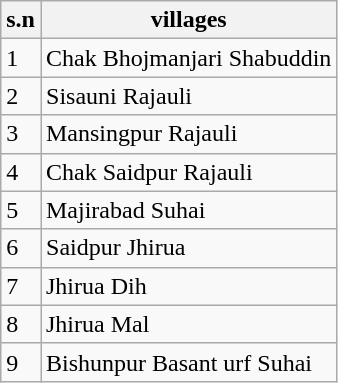<table class="wikitable">
<tr>
<th>s.n</th>
<th>villages</th>
</tr>
<tr>
<td>1</td>
<td>Chak Bhojmanjari Shabuddin</td>
</tr>
<tr>
<td>2</td>
<td>Sisauni Rajauli</td>
</tr>
<tr>
<td>3</td>
<td>Mansingpur Rajauli</td>
</tr>
<tr>
<td>4</td>
<td>Chak Saidpur Rajauli</td>
</tr>
<tr>
<td>5</td>
<td>Majirabad Suhai</td>
</tr>
<tr>
<td>6</td>
<td>Saidpur Jhirua</td>
</tr>
<tr>
<td>7</td>
<td>Jhirua Dih</td>
</tr>
<tr>
<td>8</td>
<td>Jhirua Mal</td>
</tr>
<tr>
<td>9</td>
<td>Bishunpur Basant urf Suhai</td>
</tr>
</table>
